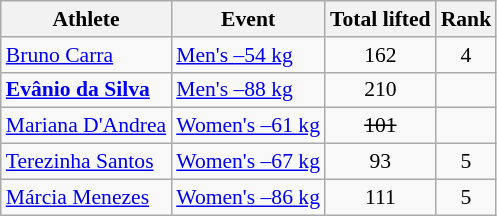<table class="wikitable" style="font-size:90%">
<tr>
<th>Athlete</th>
<th>Event</th>
<th>Total lifted</th>
<th>Rank</th>
</tr>
<tr>
<td><a href='#'>Bruno Carra</a></td>
<td><a href='#'>Men's –54 kg</a></td>
<td align="center">162</td>
<td align="center">4</td>
</tr>
<tr>
<td><strong><a href='#'>Evânio da Silva</a></strong></td>
<td><a href='#'>Men's –88 kg</a></td>
<td align="center">210</td>
<td align="center"></td>
</tr>
<tr>
<td><a href='#'>Mariana D'Andrea</a></td>
<td><a href='#'>Women's –61 kg</a></td>
<td align="center"><s>101</s></td>
<td align="center"></td>
</tr>
<tr>
<td><a href='#'>Terezinha Santos</a></td>
<td><a href='#'>Women's –67 kg</a></td>
<td align="center">93</td>
<td align="center">5</td>
</tr>
<tr>
<td><a href='#'>Márcia Menezes</a></td>
<td><a href='#'>Women's –86 kg</a></td>
<td align="center">111</td>
<td align="center">5</td>
</tr>
</table>
